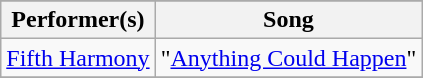<table class="wikitable">
<tr>
</tr>
<tr>
<th>Performer(s)</th>
<th>Song</th>
</tr>
<tr>
<td><a href='#'>Fifth Harmony</a></td>
<td>"<a href='#'>Anything Could Happen</a>"</td>
</tr>
<tr>
</tr>
</table>
